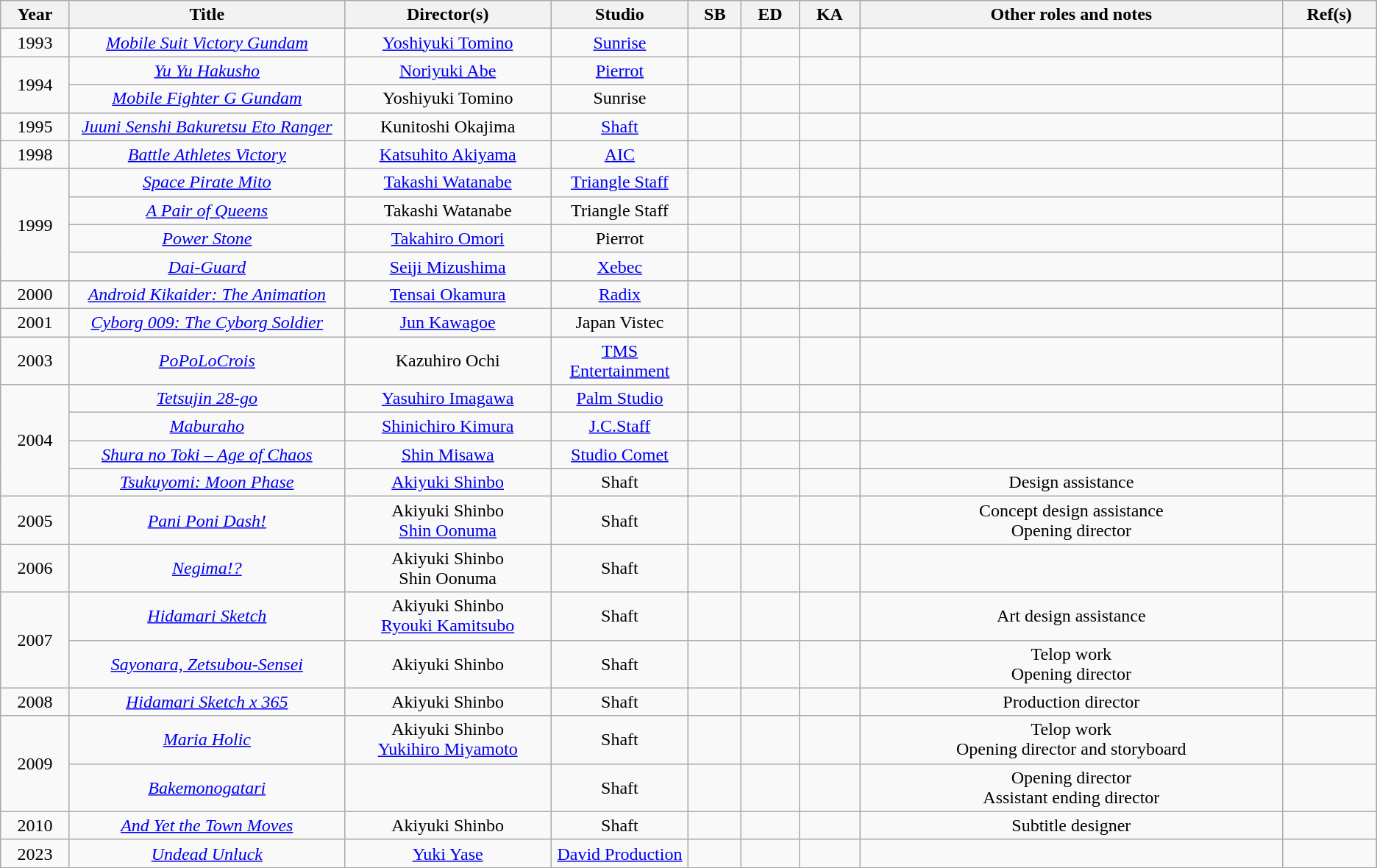<table class="wikitable sortable" style="text-align:center; margin=auto; ">
<tr>
<th scope="col" width=5%>Year</th>
<th scope="col" width=20%>Title</th>
<th scope="col" width=15%>Director(s)</th>
<th scope="col" width=10%>Studio</th>
<th scope="col" class="unsortable">SB</th>
<th scope="col" class="unsortable">ED</th>
<th scope="col" class="unsortable">KA</th>
<th scope="col" class="unsortable">Other roles and notes</th>
<th scope="col" class="unsortable">Ref(s)</th>
</tr>
<tr>
<td>1993</td>
<td><em><a href='#'>Mobile Suit Victory Gundam</a></em></td>
<td><a href='#'>Yoshiyuki Tomino</a> </td>
<td><a href='#'>Sunrise</a></td>
<td></td>
<td></td>
<td></td>
<td></td>
<td></td>
</tr>
<tr>
<td rowspan="2">1994</td>
<td><em><a href='#'>Yu Yu Hakusho</a></em></td>
<td><a href='#'>Noriyuki Abe</a></td>
<td><a href='#'>Pierrot</a></td>
<td></td>
<td></td>
<td></td>
<td></td>
<td></td>
</tr>
<tr>
<td><em><a href='#'>Mobile Fighter G Gundam</a></em></td>
<td>Yoshiyuki Tomino </td>
<td>Sunrise</td>
<td></td>
<td></td>
<td></td>
<td></td>
<td></td>
</tr>
<tr>
<td>1995</td>
<td><em><a href='#'>Juuni Senshi Bakuretsu Eto Ranger</a></em></td>
<td>Kunitoshi Okajima </td>
<td><a href='#'>Shaft</a></td>
<td></td>
<td></td>
<td></td>
<td></td>
<td></td>
</tr>
<tr>
<td>1998</td>
<td><em><a href='#'>Battle Athletes Victory</a></em></td>
<td><a href='#'>Katsuhito Akiyama</a></td>
<td><a href='#'>AIC</a></td>
<td></td>
<td></td>
<td></td>
<td></td>
<td></td>
</tr>
<tr>
<td rowspan="4">1999</td>
<td><em><a href='#'>Space Pirate Mito</a></em></td>
<td><a href='#'>Takashi Watanabe</a></td>
<td><a href='#'>Triangle Staff</a></td>
<td></td>
<td></td>
<td></td>
<td></td>
<td></td>
</tr>
<tr>
<td><em><a href='#'>A Pair of Queens</a></em></td>
<td>Takashi Watanabe</td>
<td>Triangle Staff</td>
<td></td>
<td></td>
<td></td>
<td></td>
<td></td>
</tr>
<tr>
<td><em><a href='#'>Power Stone</a></em></td>
<td><a href='#'>Takahiro Omori</a></td>
<td>Pierrot</td>
<td></td>
<td></td>
<td></td>
<td></td>
<td></td>
</tr>
<tr>
<td><em><a href='#'>Dai-Guard</a></em></td>
<td><a href='#'>Seiji Mizushima</a></td>
<td><a href='#'>Xebec</a></td>
<td></td>
<td></td>
<td></td>
<td></td>
<td></td>
</tr>
<tr>
<td>2000</td>
<td><em><a href='#'>Android Kikaider: The Animation</a></em></td>
<td><a href='#'>Tensai Okamura</a></td>
<td><a href='#'>Radix</a></td>
<td></td>
<td></td>
<td></td>
<td></td>
<td></td>
</tr>
<tr>
<td>2001</td>
<td><em><a href='#'>Cyborg 009: The Cyborg Soldier</a></em></td>
<td><a href='#'>Jun Kawagoe</a></td>
<td>Japan Vistec</td>
<td></td>
<td></td>
<td></td>
<td></td>
<td></td>
</tr>
<tr>
<td>2003</td>
<td><em><a href='#'>PoPoLoCrois</a></em></td>
<td>Kazuhiro Ochi</td>
<td><a href='#'>TMS Entertainment</a></td>
<td></td>
<td></td>
<td></td>
<td></td>
<td></td>
</tr>
<tr>
<td rowspan="4">2004</td>
<td><em><a href='#'>Tetsujin 28-go</a></em></td>
<td><a href='#'>Yasuhiro Imagawa</a></td>
<td><a href='#'>Palm Studio</a></td>
<td></td>
<td></td>
<td></td>
<td></td>
<td></td>
</tr>
<tr>
<td><em><a href='#'>Maburaho</a></em></td>
<td><a href='#'>Shinichiro Kimura</a></td>
<td><a href='#'>J.C.Staff</a></td>
<td></td>
<td></td>
<td></td>
<td></td>
<td></td>
</tr>
<tr>
<td><em><a href='#'>Shura no Toki – Age of Chaos</a></em></td>
<td><a href='#'>Shin Misawa</a></td>
<td><a href='#'>Studio Comet</a></td>
<td></td>
<td></td>
<td></td>
<td></td>
<td></td>
</tr>
<tr>
<td><em><a href='#'>Tsukuyomi: Moon Phase</a></em></td>
<td><a href='#'>Akiyuki Shinbo</a> </td>
<td>Shaft</td>
<td></td>
<td></td>
<td></td>
<td>Design assistance</td>
<td></td>
</tr>
<tr>
<td>2005</td>
<td><em><a href='#'>Pani Poni Dash!</a></em></td>
<td>Akiyuki Shinbo<br><a href='#'>Shin Oonuma</a> </td>
<td>Shaft</td>
<td></td>
<td></td>
<td></td>
<td>Concept design assistance<br>Opening director</td>
<td><br></td>
</tr>
<tr>
<td>2006</td>
<td><em><a href='#'>Negima!?</a></em></td>
<td>Akiyuki Shinbo<br>Shin Oonuma </td>
<td>Shaft</td>
<td></td>
<td></td>
<td></td>
<td></td>
<td></td>
</tr>
<tr>
<td rowspan="2">2007</td>
<td><em><a href='#'>Hidamari Sketch</a></em></td>
<td>Akiyuki Shinbo <br><a href='#'>Ryouki Kamitsubo</a> </td>
<td>Shaft</td>
<td></td>
<td></td>
<td></td>
<td>Art design assistance</td>
<td></td>
</tr>
<tr>
<td><em><a href='#'>Sayonara, Zetsubou-Sensei</a></em></td>
<td>Akiyuki Shinbo</td>
<td>Shaft</td>
<td></td>
<td></td>
<td></td>
<td>Telop work<br>Opening director</td>
<td></td>
</tr>
<tr>
<td>2008</td>
<td><em><a href='#'>Hidamari Sketch x 365</a></em></td>
<td>Akiyuki Shinbo</td>
<td>Shaft</td>
<td></td>
<td></td>
<td></td>
<td>Production director</td>
<td></td>
</tr>
<tr>
<td rowspan="2">2009</td>
<td><em><a href='#'>Maria Holic</a></em></td>
<td>Akiyuki Shinbo<br><a href='#'>Yukihiro Miyamoto</a> </td>
<td>Shaft</td>
<td></td>
<td></td>
<td></td>
<td>Telop work<br>Opening director and storyboard</td>
<td></td>
</tr>
<tr>
<td><em><a href='#'>Bakemonogatari</a></em></td>
<td></td>
<td>Shaft</td>
<td></td>
<td></td>
<td></td>
<td>Opening director<br>Assistant ending director</td>
<td></td>
</tr>
<tr>
<td>2010</td>
<td><em><a href='#'>And Yet the Town Moves</a></em></td>
<td>Akiyuki Shinbo</td>
<td>Shaft</td>
<td></td>
<td></td>
<td></td>
<td>Subtitle designer</td>
<td></td>
</tr>
<tr>
<td>2023</td>
<td><em><a href='#'>Undead Unluck</a></em></td>
<td><a href='#'>Yuki Yase</a></td>
<td><a href='#'>David Production</a></td>
<td></td>
<td></td>
<td></td>
<td></td>
<td></td>
</tr>
<tr>
</tr>
</table>
